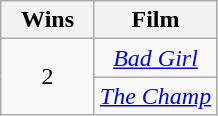<table class="wikitable plainrowheaders" style="text-align: center; margin-right:1em;">
<tr>
<th scope="col" style="width:55px;">Wins</th>
<th scope="col" style="text-align:center;">Film</th>
</tr>
<tr>
<td scope="row" rowspan="2" style="text-align:center">2</td>
<td><em><a href='#'>Bad Girl</a></em></td>
</tr>
<tr>
<td><em><a href='#'>The Champ</a></em></td>
</tr>
</table>
